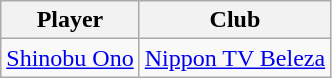<table class="wikitable">
<tr>
<th>Player</th>
<th>Club</th>
</tr>
<tr>
<td> <a href='#'>Shinobu Ono</a></td>
<td><a href='#'>Nippon TV Beleza</a></td>
</tr>
</table>
